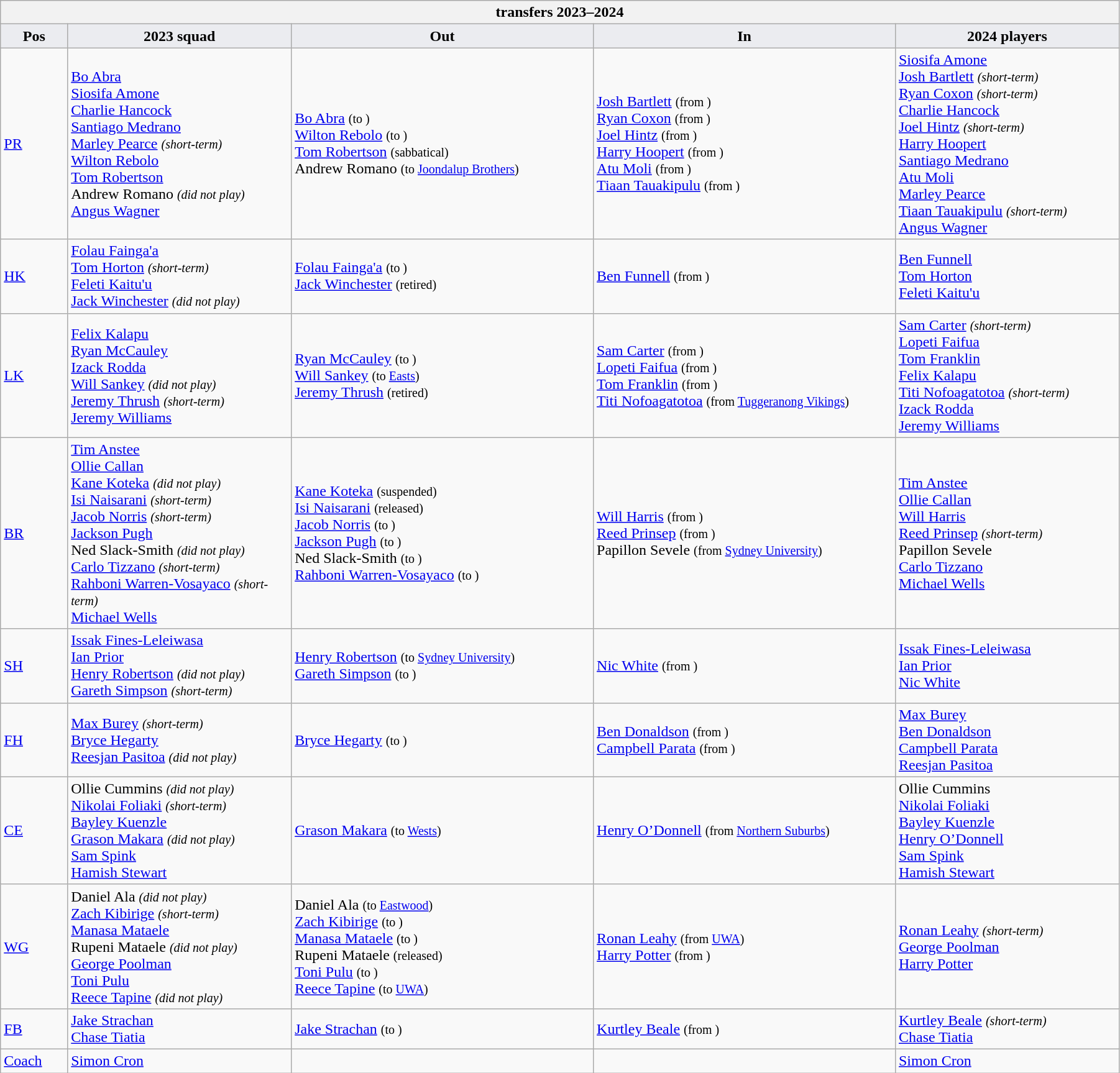<table class="wikitable" style="text-align: left; width:95%">
<tr>
<th colspan="100%"> transfers 2023–2024</th>
</tr>
<tr>
<th style="background:#ebecf0; width:6%;">Pos</th>
<th style="background:#ebecf0; width:20%;">2023 squad</th>
<th style="background:#ebecf0; width:27%;">Out</th>
<th style="background:#ebecf0; width:27%;">In</th>
<th style="background:#ebecf0; width:20%;">2024 players</th>
</tr>
<tr>
<td><a href='#'>PR</a></td>
<td> <a href='#'>Bo Abra</a> <br> <a href='#'>Siosifa Amone</a> <br> <a href='#'>Charlie Hancock</a> <br> <a href='#'>Santiago Medrano</a> <br> <a href='#'>Marley Pearce</a> <small><em>(short-term)</em></small> <br> <a href='#'>Wilton Rebolo</a> <br> <a href='#'>Tom Robertson</a> <br> Andrew Romano <small><em>(did not play)</em></small> <br> <a href='#'>Angus Wagner</a></td>
<td>  <a href='#'>Bo Abra</a> <small>(to )</small> <br>  <a href='#'>Wilton Rebolo</a> <small>(to )</small> <br>  <a href='#'>Tom Robertson</a> <small>(sabbatical)</small> <br>  Andrew Romano <small>(to <a href='#'>Joondalup Brothers</a>)</small></td>
<td>  <a href='#'>Josh Bartlett</a> <small>(from )</small> <br>  <a href='#'>Ryan Coxon</a> <small>(from )</small> <br>  <a href='#'>Joel Hintz</a> <small>(from )</small> <br>  <a href='#'>Harry Hoopert</a> <small>(from )</small> <br>  <a href='#'>Atu Moli</a> <small>(from )</small> <br>  <a href='#'>Tiaan Tauakipulu</a> <small>(from )</small></td>
<td> <a href='#'>Siosifa Amone</a> <br> <a href='#'>Josh Bartlett</a> <small><em>(short-term)</em></small> <br> <a href='#'>Ryan Coxon</a> <small><em>(short-term)</em></small> <br> <a href='#'>Charlie Hancock</a> <br> <a href='#'>Joel Hintz</a> <small><em>(short-term)</em></small> <br> <a href='#'>Harry Hoopert</a> <br> <a href='#'>Santiago Medrano</a> <br> <a href='#'>Atu Moli</a> <br> <a href='#'>Marley Pearce</a> <br> <a href='#'>Tiaan Tauakipulu</a> <small><em>(short-term)</em></small> <br> <a href='#'>Angus Wagner</a></td>
</tr>
<tr>
<td><a href='#'>HK</a></td>
<td> <a href='#'>Folau Fainga'a</a> <br> <a href='#'>Tom Horton</a> <small><em>(short-term)</em></small> <br> <a href='#'>Feleti Kaitu'u</a> <br> <a href='#'>Jack Winchester</a> <small><em>(did not play)</em></small></td>
<td> <a href='#'>Folau Fainga'a</a> <small>(to )</small> <br>  <a href='#'>Jack Winchester</a> <small>(retired)</small></td>
<td>  <a href='#'>Ben Funnell</a> <small>(from )</small></td>
<td> <a href='#'>Ben Funnell</a> <br> <a href='#'>Tom Horton</a> <br> <a href='#'>Feleti Kaitu'u</a></td>
</tr>
<tr>
<td><a href='#'>LK</a></td>
<td> <a href='#'>Felix Kalapu</a> <br> <a href='#'>Ryan McCauley</a> <br> <a href='#'>Izack Rodda</a> <br> <a href='#'>Will Sankey</a> <small><em>(did not play)</em></small> <br> <a href='#'>Jeremy Thrush</a> <small><em>(short-term)</em></small> <br> <a href='#'>Jeremy Williams</a></td>
<td>  <a href='#'>Ryan McCauley</a> <small>(to )</small> <br>  <a href='#'>Will Sankey</a> <small>(to <a href='#'>Easts</a>)</small> <br>  <a href='#'>Jeremy Thrush</a> <small>(retired)</small></td>
<td>  <a href='#'>Sam Carter</a> <small>(from )</small> <br>  <a href='#'>Lopeti Faifua</a> <small>(from )</small> <br>  <a href='#'>Tom Franklin</a> <small>(from )</small> <br>  <a href='#'>Titi Nofoagatotoa</a> <small>(from <a href='#'>Tuggeranong Vikings</a>)</small></td>
<td> <a href='#'>Sam Carter</a> <small><em>(short-term)</em></small> <br> <a href='#'>Lopeti Faifua</a> <br> <a href='#'>Tom Franklin</a> <br> <a href='#'>Felix Kalapu</a> <br> <a href='#'>Titi Nofoagatotoa</a> <small><em>(short-term)</em></small> <br> <a href='#'>Izack Rodda</a> <br>  <a href='#'>Jeremy Williams</a></td>
</tr>
<tr>
<td><a href='#'>BR</a></td>
<td> <a href='#'>Tim Anstee</a> <br> <a href='#'>Ollie Callan</a> <br> <a href='#'>Kane Koteka</a> <small><em>(did not play)</em></small> <br> <a href='#'>Isi Naisarani</a> <small><em>(short-term)</em></small> <br> <a href='#'>Jacob Norris</a> <small><em>(short-term)</em></small> <br> <a href='#'>Jackson Pugh</a> <br> Ned Slack-Smith <small><em>(did not play)</em></small> <br> <a href='#'>Carlo Tizzano</a> <small><em>(short-term)</em></small> <br> <a href='#'>Rahboni Warren-Vosayaco</a> <small><em>(short-term)</em></small> <br> <a href='#'>Michael Wells</a></td>
<td>  <a href='#'>Kane Koteka</a> <small>(suspended)</small> <br>  <a href='#'>Isi Naisarani</a> <small>(released)</small> <br>  <a href='#'>Jacob Norris</a> <small>(to )</small> <br>  <a href='#'>Jackson Pugh</a> <small>(to )</small> <br>  Ned Slack-Smith <small>(to )</small> <br>  <a href='#'>Rahboni Warren-Vosayaco</a> <small>(to )</small></td>
<td>  <a href='#'>Will Harris</a> <small>(from )</small> <br>  <a href='#'>Reed Prinsep</a> <small>(from )</small> <br>  Papillon Sevele <small>(from <a href='#'>Sydney University</a>)</small></td>
<td> <a href='#'>Tim Anstee</a> <br> <a href='#'>Ollie Callan</a> <br> <a href='#'>Will Harris</a> <br> <a href='#'>Reed Prinsep</a> <small><em>(short-term)</em></small> <br> Papillon Sevele <br> <a href='#'>Carlo Tizzano</a> <br> <a href='#'>Michael Wells</a></td>
</tr>
<tr>
<td><a href='#'>SH</a></td>
<td> <a href='#'>Issak Fines-Leleiwasa</a> <br> <a href='#'>Ian Prior</a> <br> <a href='#'>Henry Robertson</a> <small><em>(did not play)</em></small> <br> <a href='#'>Gareth Simpson</a> <small><em>(short-term)</em></small></td>
<td>  <a href='#'>Henry Robertson</a> <small>(to <a href='#'>Sydney University</a>)</small> <br>  <a href='#'>Gareth Simpson</a> <small>(to )</small></td>
<td>  <a href='#'>Nic White</a> <small>(from )</small></td>
<td> <a href='#'>Issak Fines-Leleiwasa</a> <br> <a href='#'>Ian Prior</a> <br> <a href='#'>Nic White</a></td>
</tr>
<tr>
<td><a href='#'>FH</a></td>
<td> <a href='#'>Max Burey</a> <small><em>(short-term)</em></small> <br> <a href='#'>Bryce Hegarty</a> <br> <a href='#'>Reesjan Pasitoa</a> <small><em>(did not play)</em></small></td>
<td>  <a href='#'>Bryce Hegarty</a> <small>(to )</small></td>
<td>  <a href='#'>Ben Donaldson</a> <small>(from )</small> <br>  <a href='#'>Campbell Parata</a> <small>(from )</small></td>
<td> <a href='#'>Max Burey</a> <br> <a href='#'>Ben Donaldson</a> <br> <a href='#'>Campbell Parata</a> <br> <a href='#'>Reesjan Pasitoa</a></td>
</tr>
<tr>
<td><a href='#'>CE</a></td>
<td> Ollie Cummins <small><em>(did not play)</em></small> <br> <a href='#'>Nikolai Foliaki</a> <small><em>(short-term)</em></small> <br> <a href='#'>Bayley Kuenzle</a> <br> <a href='#'>Grason Makara</a> <small><em>(did not play)</em></small> <br> <a href='#'>Sam Spink</a> <br> <a href='#'>Hamish Stewart</a></td>
<td>  <a href='#'>Grason Makara</a> <small>(to <a href='#'>Wests</a>)</small></td>
<td>  <a href='#'>Henry O’Donnell</a> <small>(from <a href='#'>Northern Suburbs</a>)</small></td>
<td> Ollie Cummins <br> <a href='#'>Nikolai Foliaki</a> <br> <a href='#'>Bayley Kuenzle</a> <br> <a href='#'>Henry O’Donnell</a> <br> <a href='#'>Sam Spink</a> <br> <a href='#'>Hamish Stewart</a></td>
</tr>
<tr>
<td><a href='#'>WG</a></td>
<td> Daniel Ala <small><em>(did not play)</em></small> <br> <a href='#'>Zach Kibirige</a> <small><em>(short-term)</em></small> <br> <a href='#'>Manasa Mataele</a> <br> Rupeni Mataele <small><em>(did not play)</em></small> <br> <a href='#'>George Poolman</a> <br> <a href='#'>Toni Pulu</a> <br> <a href='#'>Reece Tapine</a> <small><em>(did not play)</em></small></td>
<td>  Daniel Ala <small>(to <a href='#'>Eastwood</a>)</small> <br> <a href='#'>Zach Kibirige</a> <small>(to )</small> <br>  <a href='#'>Manasa Mataele</a> <small>(to )</small> <br>  Rupeni Mataele <small>(released)</small> <br>  <a href='#'>Toni Pulu</a> <small>(to )</small> <br>  <a href='#'>Reece Tapine</a> <small>(to <a href='#'>UWA</a>)</small></td>
<td>  <a href='#'>Ronan Leahy</a> <small>(from <a href='#'>UWA</a>)</small> <br>  <a href='#'>Harry Potter</a> <small>(from )</small></td>
<td> <a href='#'>Ronan Leahy</a> <small><em>(short-term)</em></small> <br> <a href='#'>George Poolman</a> <br> <a href='#'>Harry Potter</a></td>
</tr>
<tr>
<td><a href='#'>FB</a></td>
<td> <a href='#'>Jake Strachan</a> <br> <a href='#'>Chase Tiatia</a></td>
<td>  <a href='#'>Jake Strachan</a> <small>(to )</small></td>
<td>  <a href='#'>Kurtley Beale</a> <small>(from )</small></td>
<td> <a href='#'>Kurtley Beale</a> <small><em>(short-term)</em></small> <br> <a href='#'>Chase Tiatia</a></td>
</tr>
<tr>
<td><a href='#'>Coach</a></td>
<td> <a href='#'>Simon Cron</a></td>
<td></td>
<td></td>
<td> <a href='#'>Simon Cron</a></td>
</tr>
</table>
